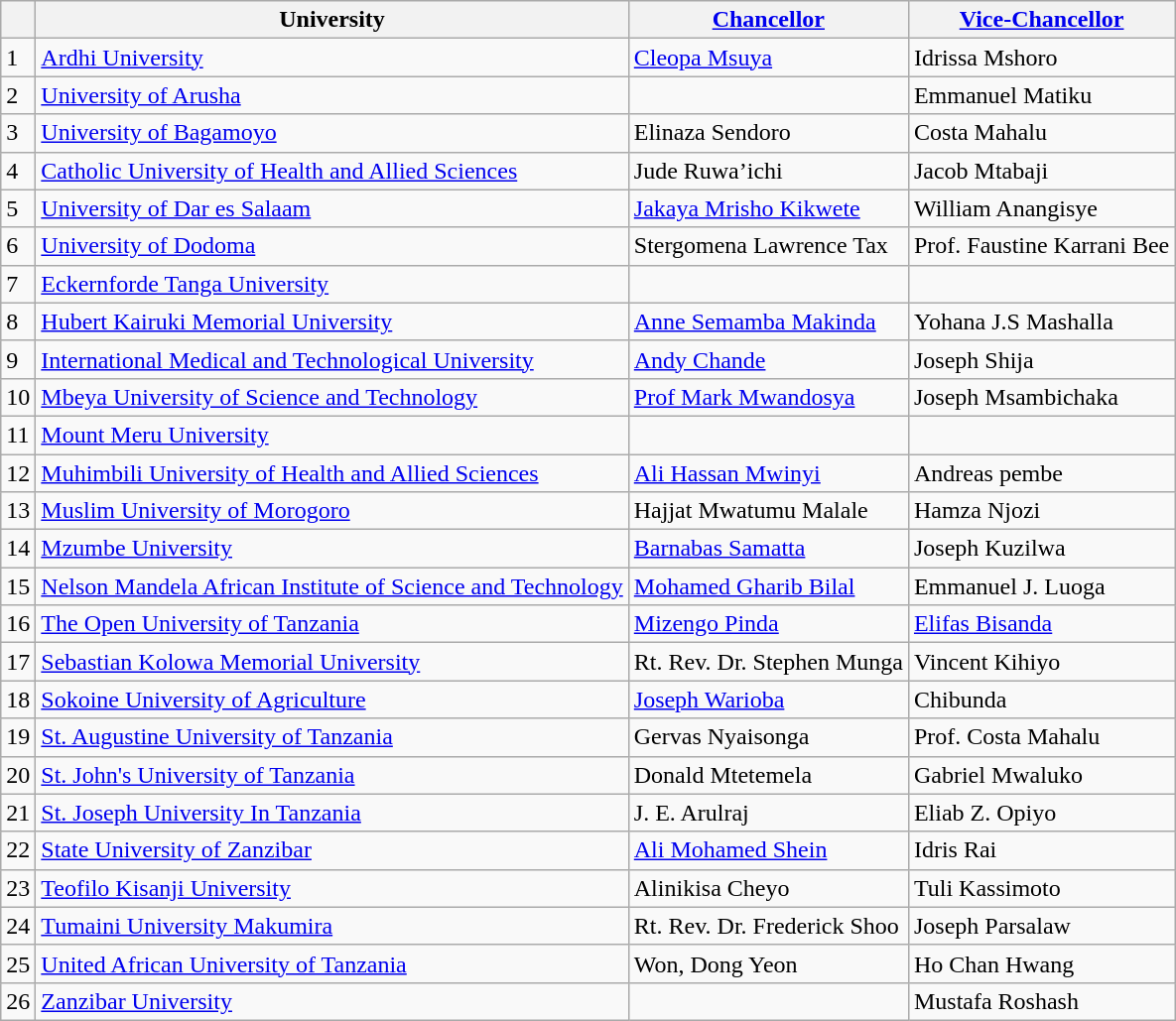<table class="wikitable sortable" border="1">
<tr>
<th></th>
<th>University</th>
<th><a href='#'>Chancellor</a></th>
<th><a href='#'>Vice-Chancellor</a></th>
</tr>
<tr>
<td>1</td>
<td><a href='#'>Ardhi University</a></td>
<td><a href='#'>Cleopa Msuya</a></td>
<td> Idrissa Mshoro</td>
</tr>
<tr>
<td>2</td>
<td><a href='#'>University of Arusha</a></td>
<td></td>
<td> Emmanuel Matiku</td>
</tr>
<tr>
<td>3</td>
<td><a href='#'>University of Bagamoyo</a></td>
<td>Elinaza Sendoro</td>
<td> Costa Mahalu</td>
</tr>
<tr>
<td>4</td>
<td><a href='#'>Catholic University of Health and Allied Sciences</a></td>
<td> Jude Ruwa’ichi</td>
<td> Jacob Mtabaji</td>
</tr>
<tr>
<td>5</td>
<td><a href='#'>University of Dar es Salaam</a></td>
<td><a href='#'>Jakaya Mrisho Kikwete</a></td>
<td> William Anangisye</td>
</tr>
<tr>
<td>6</td>
<td><a href='#'>University of Dodoma</a></td>
<td>Stergomena Lawrence Tax</td>
<td>Prof. Faustine Karrani Bee</td>
</tr>
<tr>
<td>7</td>
<td><a href='#'>Eckernforde Tanga University</a></td>
<td></td>
<td></td>
</tr>
<tr>
<td>8</td>
<td><a href='#'>Hubert Kairuki Memorial University</a></td>
<td><a href='#'>Anne Semamba Makinda</a></td>
<td> Yohana J.S Mashalla</td>
</tr>
<tr>
<td>9</td>
<td><a href='#'>International Medical and Technological University</a></td>
<td><a href='#'>Andy Chande</a></td>
<td> Joseph Shija</td>
</tr>
<tr>
<td>10</td>
<td><a href='#'>Mbeya University of Science and Technology</a></td>
<td><a href='#'>Prof Mark Mwandosya</a></td>
<td> Joseph Msambichaka</td>
</tr>
<tr>
<td>11</td>
<td><a href='#'>Mount Meru University</a></td>
<td></td>
<td></td>
</tr>
<tr>
<td>12</td>
<td><a href='#'>Muhimbili University of Health and Allied Sciences</a></td>
<td><a href='#'>Ali Hassan Mwinyi</a></td>
<td> Andreas pembe</td>
</tr>
<tr>
<td>13</td>
<td><a href='#'>Muslim University of Morogoro</a></td>
<td>Hajjat Mwatumu Malale</td>
<td> Hamza Njozi</td>
</tr>
<tr>
<td>14</td>
<td><a href='#'>Mzumbe University</a></td>
<td><a href='#'>Barnabas Samatta</a></td>
<td> Joseph Kuzilwa</td>
</tr>
<tr>
<td>15</td>
<td><a href='#'>Nelson Mandela African Institute of Science and Technology</a></td>
<td><a href='#'>Mohamed Gharib Bilal</a></td>
<td> Emmanuel J. Luoga</td>
</tr>
<tr>
<td>16</td>
<td><a href='#'>The Open University of Tanzania</a></td>
<td><a href='#'>Mizengo Pinda</a></td>
<td> <a href='#'>Elifas Bisanda</a></td>
</tr>
<tr>
<td>17</td>
<td><a href='#'>Sebastian Kolowa Memorial University</a></td>
<td>Rt. Rev. Dr. Stephen Munga</td>
<td> Vincent Kihiyo</td>
</tr>
<tr>
<td>18</td>
<td><a href='#'>Sokoine University of Agriculture</a></td>
<td><a href='#'>Joseph Warioba</a></td>
<td> Chibunda</td>
</tr>
<tr>
<td>19</td>
<td><a href='#'>St. Augustine University of Tanzania</a></td>
<td> Gervas Nyaisonga</td>
<td>Prof. Costa Mahalu</td>
</tr>
<tr>
<td>20</td>
<td><a href='#'>St. John's University of Tanzania</a></td>
<td> Donald Mtetemela</td>
<td> Gabriel Mwaluko</td>
</tr>
<tr>
<td>21</td>
<td><a href='#'>St. Joseph University In Tanzania</a></td>
<td> J. E. Arulraj</td>
<td> Eliab Z. Opiyo</td>
</tr>
<tr>
<td>22</td>
<td><a href='#'>State University of Zanzibar</a></td>
<td><a href='#'>Ali Mohamed Shein</a></td>
<td> Idris Rai</td>
</tr>
<tr>
<td>23</td>
<td><a href='#'>Teofilo Kisanji University</a></td>
<td> Alinikisa Cheyo</td>
<td> Tuli Kassimoto</td>
</tr>
<tr>
<td>24</td>
<td><a href='#'>Tumaini University Makumira</a></td>
<td>Rt. Rev. Dr. Frederick Shoo</td>
<td> Joseph Parsalaw</td>
</tr>
<tr>
<td>25</td>
<td><a href='#'>United African University of Tanzania</a></td>
<td>Won, Dong Yeon</td>
<td> Ho Chan Hwang</td>
</tr>
<tr>
<td>26</td>
<td><a href='#'>Zanzibar University</a></td>
<td></td>
<td> Mustafa Roshash</td>
</tr>
</table>
